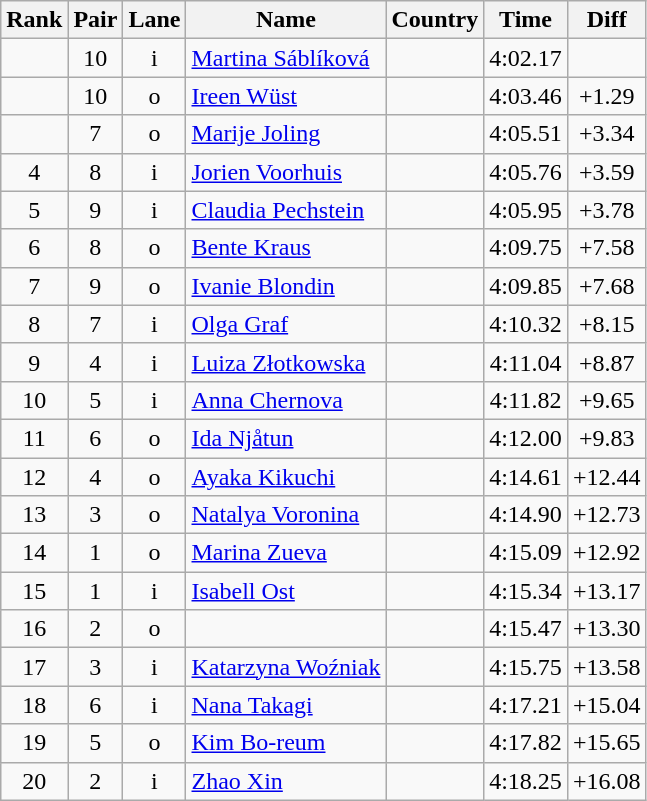<table class="wikitable sortable" style="text-align:center">
<tr>
<th>Rank</th>
<th>Pair</th>
<th>Lane</th>
<th>Name</th>
<th>Country</th>
<th>Time</th>
<th>Diff</th>
</tr>
<tr>
<td></td>
<td>10</td>
<td>i</td>
<td align=left><a href='#'>Martina Sáblíková</a></td>
<td align=left></td>
<td>4:02.17</td>
<td></td>
</tr>
<tr>
<td></td>
<td>10</td>
<td>o</td>
<td align=left><a href='#'>Ireen Wüst</a></td>
<td align=left></td>
<td>4:03.46</td>
<td>+1.29</td>
</tr>
<tr>
<td></td>
<td>7</td>
<td>o</td>
<td align=left><a href='#'>Marije Joling</a></td>
<td align=left></td>
<td>4:05.51</td>
<td>+3.34</td>
</tr>
<tr>
<td>4</td>
<td>8</td>
<td>i</td>
<td align=left><a href='#'>Jorien Voorhuis</a></td>
<td align=left></td>
<td>4:05.76</td>
<td>+3.59</td>
</tr>
<tr>
<td>5</td>
<td>9</td>
<td>i</td>
<td align=left><a href='#'>Claudia Pechstein</a></td>
<td align=left></td>
<td>4:05.95</td>
<td>+3.78</td>
</tr>
<tr>
<td>6</td>
<td>8</td>
<td>o</td>
<td align=left><a href='#'>Bente Kraus</a></td>
<td align=left></td>
<td>4:09.75</td>
<td>+7.58</td>
</tr>
<tr>
<td>7</td>
<td>9</td>
<td>o</td>
<td align=left><a href='#'>Ivanie Blondin</a></td>
<td align=left></td>
<td>4:09.85</td>
<td>+7.68</td>
</tr>
<tr>
<td>8</td>
<td>7</td>
<td>i</td>
<td align=left><a href='#'>Olga Graf</a></td>
<td align=left></td>
<td>4:10.32</td>
<td>+8.15</td>
</tr>
<tr>
<td>9</td>
<td>4</td>
<td>i</td>
<td align=left><a href='#'>Luiza Złotkowska</a></td>
<td align=left></td>
<td>4:11.04</td>
<td>+8.87</td>
</tr>
<tr>
<td>10</td>
<td>5</td>
<td>i</td>
<td align=left><a href='#'>Anna Chernova</a></td>
<td align=left></td>
<td>4:11.82</td>
<td>+9.65</td>
</tr>
<tr>
<td>11</td>
<td>6</td>
<td>o</td>
<td align=left><a href='#'>Ida Njåtun</a></td>
<td align=left></td>
<td>4:12.00</td>
<td>+9.83</td>
</tr>
<tr>
<td>12</td>
<td>4</td>
<td>o</td>
<td align=left><a href='#'>Ayaka Kikuchi</a></td>
<td align=left></td>
<td>4:14.61</td>
<td>+12.44</td>
</tr>
<tr>
<td>13</td>
<td>3</td>
<td>o</td>
<td align=left><a href='#'>Natalya Voronina</a></td>
<td align=left></td>
<td>4:14.90</td>
<td>+12.73</td>
</tr>
<tr>
<td>14</td>
<td>1</td>
<td>o</td>
<td align=left><a href='#'>Marina Zueva</a></td>
<td align=left></td>
<td>4:15.09</td>
<td>+12.92</td>
</tr>
<tr>
<td>15</td>
<td>1</td>
<td>i</td>
<td align=left><a href='#'>Isabell Ost</a></td>
<td align=left></td>
<td>4:15.34</td>
<td>+13.17</td>
</tr>
<tr>
<td>16</td>
<td>2</td>
<td>o</td>
<td align=left></td>
<td align=left></td>
<td>4:15.47</td>
<td>+13.30</td>
</tr>
<tr>
<td>17</td>
<td>3</td>
<td>i</td>
<td align=left><a href='#'>Katarzyna Woźniak</a></td>
<td align=left></td>
<td>4:15.75</td>
<td>+13.58</td>
</tr>
<tr>
<td>18</td>
<td>6</td>
<td>i</td>
<td align=left><a href='#'>Nana Takagi</a></td>
<td align=left></td>
<td>4:17.21</td>
<td>+15.04</td>
</tr>
<tr>
<td>19</td>
<td>5</td>
<td>o</td>
<td align=left><a href='#'>Kim Bo-reum</a></td>
<td align=left></td>
<td>4:17.82</td>
<td>+15.65</td>
</tr>
<tr>
<td>20</td>
<td>2</td>
<td>i</td>
<td align=left><a href='#'>Zhao Xin</a></td>
<td align=left></td>
<td>4:18.25</td>
<td>+16.08</td>
</tr>
</table>
